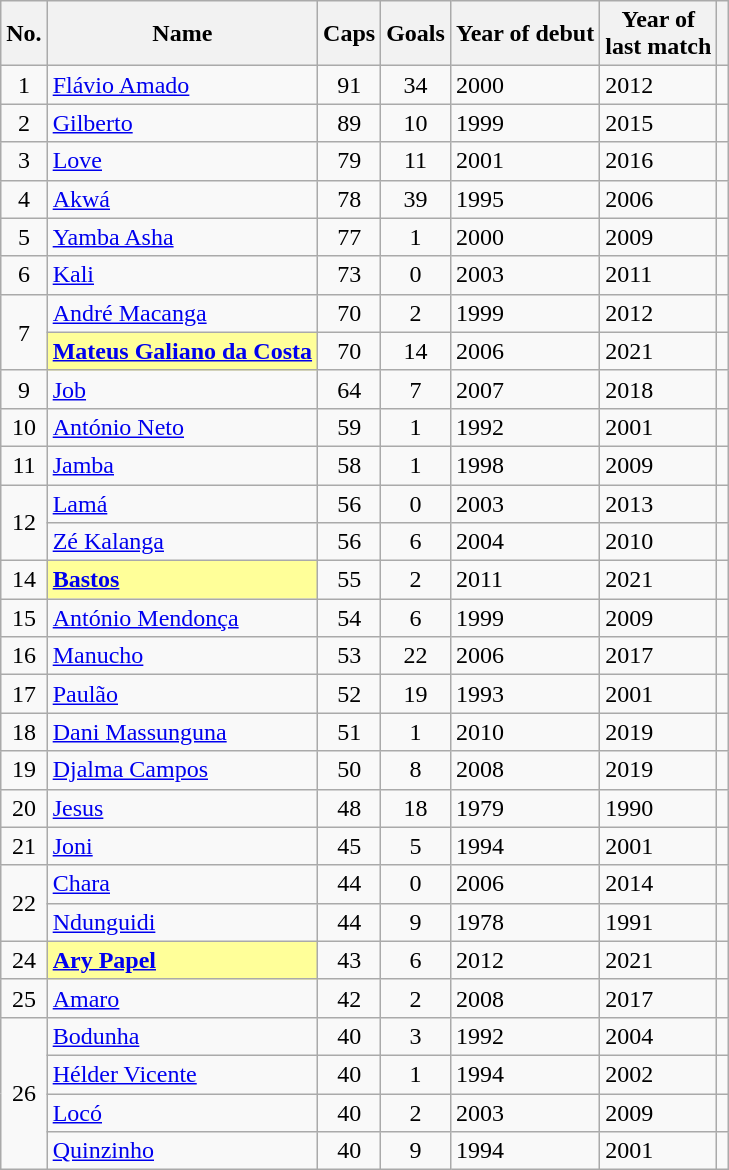<table class="wikitable plainrowheaders sortable" style="text-align: center;">
<tr>
<th scope="col">No.</th>
<th scope="col">Name</th>
<th scope="col">Caps</th>
<th scope="col">Goals</th>
<th scope="col">Year of debut</th>
<th scope="col">Year of<br>last match</th>
<th scope="col" class="unsortable"></th>
</tr>
<tr>
<td>1</td>
<td scope="row" align="left"><a href='#'>Flávio Amado</a></td>
<td>91</td>
<td>34</td>
<td align="left">2000</td>
<td align="left">2012</td>
<td></td>
</tr>
<tr>
<td>2</td>
<td scope="row" align="left"><a href='#'>Gilberto</a></td>
<td>89</td>
<td>10</td>
<td align="left">1999</td>
<td align="left">2015</td>
<td></td>
</tr>
<tr>
<td>3</td>
<td scope="row" align="left"><a href='#'>Love</a></td>
<td>79</td>
<td>11</td>
<td align="left">2001</td>
<td align="left">2016</td>
<td></td>
</tr>
<tr>
<td>4</td>
<td scope="row" align="left"><a href='#'>Akwá</a></td>
<td>78</td>
<td>39</td>
<td align="left">1995</td>
<td align="left">2006</td>
<td></td>
</tr>
<tr>
<td>5</td>
<td scope="row" align="left"><a href='#'>Yamba Asha</a></td>
<td>77</td>
<td>1</td>
<td align="left">2000</td>
<td align="left">2009</td>
<td></td>
</tr>
<tr>
<td>6</td>
<td scope="row" align="left"><a href='#'>Kali</a></td>
<td>73</td>
<td>0</td>
<td align="left">2003</td>
<td align="left">2011</td>
<td></td>
</tr>
<tr>
<td rowspan="2">7</td>
<td scope="row" align="left"><a href='#'>André Macanga</a></td>
<td>70</td>
<td>2</td>
<td align="left">1999</td>
<td align="left">2012</td>
<td></td>
</tr>
<tr>
<td scope="row" style="background-color:#FFFF99" align="left"><strong><a href='#'>Mateus Galiano da Costa</a></strong></td>
<td>70</td>
<td>14</td>
<td align="left">2006</td>
<td align="left">2021</td>
<td></td>
</tr>
<tr>
<td>9</td>
<td scope="row" align="left"><a href='#'>Job</a></td>
<td>64</td>
<td>7</td>
<td align="left">2007</td>
<td align="left">2018</td>
<td></td>
</tr>
<tr>
<td>10</td>
<td scope="row" align="left"><a href='#'>António Neto</a></td>
<td>59</td>
<td>1</td>
<td align="left">1992</td>
<td align="left">2001</td>
<td></td>
</tr>
<tr>
<td>11</td>
<td scope="row" align="left"><a href='#'>Jamba</a></td>
<td>58</td>
<td>1</td>
<td align="left">1998</td>
<td align="left">2009</td>
<td></td>
</tr>
<tr>
<td rowspan="2">12</td>
<td scope="row" align="left"><a href='#'>Lamá</a></td>
<td>56</td>
<td>0</td>
<td align="left">2003</td>
<td align="left">2013</td>
<td></td>
</tr>
<tr>
<td scope="row" align="left"><a href='#'>Zé Kalanga</a></td>
<td>56</td>
<td>6</td>
<td align="left">2004</td>
<td align="left">2010</td>
<td></td>
</tr>
<tr>
<td>14</td>
<td scope="row" style="background-color:#FFFF99" align="left"><strong><a href='#'>Bastos</a></strong></td>
<td>55</td>
<td>2</td>
<td align="left">2011</td>
<td align="left">2021</td>
<td></td>
</tr>
<tr>
<td>15</td>
<td scope="row" align="left"><a href='#'>António Mendonça</a></td>
<td>54</td>
<td>6</td>
<td align="left">1999</td>
<td align="left">2009</td>
<td></td>
</tr>
<tr>
<td>16</td>
<td align="left"><a href='#'>Manucho</a></td>
<td>53</td>
<td>22</td>
<td align="left">2006</td>
<td align="left">2017</td>
<td></td>
</tr>
<tr>
<td>17</td>
<td scope="row" align="left"><a href='#'>Paulão</a></td>
<td>52</td>
<td>19</td>
<td align="left">1993</td>
<td align="left">2001</td>
<td></td>
</tr>
<tr>
<td>18</td>
<td scope="row" align="left"><a href='#'>Dani Massunguna</a></td>
<td>51</td>
<td>1</td>
<td align="left">2010</td>
<td align="left">2019</td>
<td></td>
</tr>
<tr>
<td>19</td>
<td scope="row" align="left"><a href='#'>Djalma Campos</a></td>
<td>50</td>
<td>8</td>
<td align="left">2008</td>
<td align="left">2019</td>
<td></td>
</tr>
<tr>
<td>20</td>
<td scope="row" align="left"><a href='#'>Jesus</a></td>
<td>48</td>
<td>18</td>
<td align="left">1979</td>
<td align="left">1990</td>
<td></td>
</tr>
<tr>
<td>21</td>
<td scope="row" align="left"><a href='#'>Joni</a></td>
<td>45</td>
<td>5</td>
<td align="left">1994</td>
<td align="left">2001</td>
<td></td>
</tr>
<tr>
<td rowspan="2">22</td>
<td scope="row" align="left"><a href='#'>Chara</a></td>
<td>44</td>
<td>0</td>
<td align="left">2006</td>
<td align="left">2014</td>
<td></td>
</tr>
<tr>
<td scope="row" align="left"><a href='#'>Ndunguidi</a></td>
<td>44</td>
<td>9</td>
<td align="left">1978</td>
<td align="left">1991</td>
<td></td>
</tr>
<tr>
<td>24</td>
<td scope="row" style="background-color:#FFFF99" align="left"><strong><a href='#'>Ary Papel</a></strong></td>
<td>43</td>
<td>6</td>
<td align="left">2012</td>
<td align="left">2021</td>
<td></td>
</tr>
<tr>
<td>25</td>
<td scope="row" align="left"><a href='#'>Amaro</a></td>
<td>42</td>
<td>2</td>
<td align="left">2008</td>
<td align="left">2017</td>
<td></td>
</tr>
<tr>
<td rowspan="4">26</td>
<td scope="row" align="left"><a href='#'>Bodunha</a></td>
<td>40</td>
<td>3</td>
<td align="left">1992</td>
<td align="left">2004</td>
<td></td>
</tr>
<tr>
<td scope="row" align="left"><a href='#'>Hélder Vicente</a></td>
<td>40</td>
<td>1</td>
<td align="left">1994</td>
<td align="left">2002</td>
<td></td>
</tr>
<tr>
<td scope="row" align="left"><a href='#'>Locó</a></td>
<td>40</td>
<td>2</td>
<td align="left">2003</td>
<td align="left">2009</td>
<td></td>
</tr>
<tr>
<td scope="row" align="left"><a href='#'>Quinzinho</a></td>
<td>40</td>
<td>9</td>
<td align="left">1994</td>
<td align="left">2001</td>
<td></td>
</tr>
</table>
